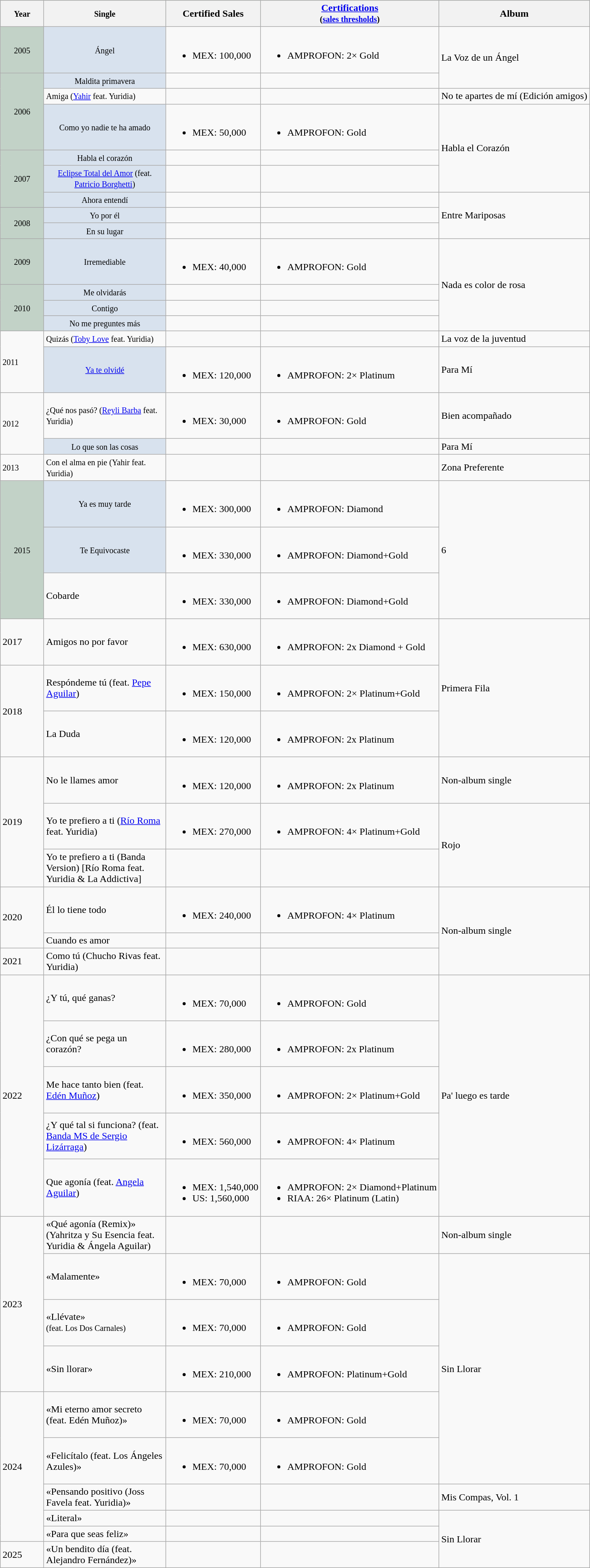<table class="wikitable">
<tr style="text-align:center; background:#c2d2c7;">
<th style="width: 04em"><small>Year</small></th>
<th style="width: 12em"><small>Single</small></th>
<th>Certified Sales</th>
<th><a href='#'>Certifications</a><br><small>(<a href='#'>sales thresholds</a>)</small><br></th>
<th>Album</th>
</tr>
<tr>
<td style="background:#c2d2c7; text-align:center;"><small>2005</small></td>
<td style="background:#d8e2ee; text-align:center;"><small>Ángel </small></td>
<td><br><ul><li>MEX: 100,000</li></ul></td>
<td><br><ul><li>AMPROFON: 2× Gold</li></ul></td>
<td rowspan="2">La Voz de un Ángel</td>
</tr>
<tr>
<td rowspan="3" style="background:#c2d2c7; text-align:center;"><small>2006</small></td>
<td style="background:#d8e2ee; text-align:center;"><small>Maldita primavera</small></td>
<td></td>
<td></td>
</tr>
<tr>
<td><small>Amiga (<a href='#'>Yahir</a> feat. Yuridia)</small></td>
<td></td>
<td></td>
<td>No te apartes de mí (Edición amigos)</td>
</tr>
<tr>
<td style="background:#d8e2ee; text-align:center;"><small>Como yo nadie te ha amado</small></td>
<td><br><ul><li>MEX: 50,000</li></ul></td>
<td><br><ul><li>AMPROFON: Gold</li></ul></td>
<td rowspan="3">Habla el Corazón</td>
</tr>
<tr>
<td rowspan="3" style="background:#c2d2c7; text-align:center;"><small>2007</small></td>
<td style="background:#d8e2ee; text-align:center;"><small>Habla el corazón</small></td>
<td></td>
<td></td>
</tr>
<tr>
<td style="background:#d8e2ee; text-align:center;"><small><a href='#'>Eclipse Total del Amor</a> (feat. <a href='#'>Patricio Borghetti</a>)</small></td>
<td></td>
<td></td>
</tr>
<tr>
<td style="background:#d8e2ee; text-align:center;"><small>Ahora entendí</small></td>
<td></td>
<td></td>
<td rowspan="3">Entre Mariposas</td>
</tr>
<tr>
<td rowspan="2" style="background:#c2d2c7; text-align:center;"><small>2008</small></td>
<td style="background:#d8e2ee; text-align:center;"><small>Yo por él</small></td>
<td></td>
<td></td>
</tr>
<tr>
<td style="background:#d8e2ee; text-align:center;"><small>En su lugar</small></td>
<td></td>
<td></td>
</tr>
<tr>
<td style="background:#c2d2c7; text-align:center;"><small>2009</small></td>
<td style="background:#d8e2ee; text-align:center;"><small>Irremediable</small></td>
<td><br><ul><li>MEX: 40,000</li></ul></td>
<td><br><ul><li>AMPROFON: Gold</li></ul></td>
<td rowspan="4">Nada es color de rosa</td>
</tr>
<tr>
<td rowspan="3" style="background:#c2d2c7; text-align:center;"><small>2010</small></td>
<td style="background:#d8e2ee; text-align:center;"><small>Me olvidarás</small></td>
<td></td>
<td></td>
</tr>
<tr>
<td style="background:#d8e2ee; text-align:center;"><small>Contigo</small></td>
<td></td>
<td></td>
</tr>
<tr>
<td style="background:#d8e2ee; text-align:center;"><small>No me preguntes más</small></td>
<td></td>
<td></td>
</tr>
<tr>
<td rowspan="2"><small>2011</small></td>
<td><small>Quizás (<a href='#'>Toby Love</a> feat. Yuridia)</small></td>
<td></td>
<td></td>
<td>La voz de la juventud</td>
</tr>
<tr>
<td style="background:#d8e2ee; text-align:center;"><small><a href='#'>Ya te olvidé</a></small></td>
<td><br><ul><li>MEX: 120,000</li></ul></td>
<td><br><ul><li>AMPROFON: 2× Platinum</li></ul></td>
<td>Para Mí</td>
</tr>
<tr>
<td rowspan="2"><small>2012</small></td>
<td><small>¿Qué nos pasó? (<a href='#'>Reyli Barba</a> feat. Yuridia)</small></td>
<td><br><ul><li>MEX: 30,000</li></ul></td>
<td><br><ul><li>AMPROFON: Gold</li></ul></td>
<td>Bien acompañado</td>
</tr>
<tr>
<td style="background:#d8e2ee; text-align:center;"><small>Lo que son las cosas</small></td>
<td></td>
<td></td>
<td>Para Mí</td>
</tr>
<tr>
<td><small>2013</small></td>
<td><small>Con el alma en pie (Yahir feat. Yuridia)</small></td>
<td></td>
<td></td>
<td>Zona Preferente</td>
</tr>
<tr>
<td rowspan="3" style="background:#c2d2c7; text-align:center;"><small>2015</small></td>
<td style="background:#d8e2ee; text-align:center;"><small>Ya es muy tarde</small></td>
<td><br><ul><li>MEX: 300,000</li></ul></td>
<td><br><ul><li>AMPROFON: Diamond</li></ul></td>
<td rowspan="3">6</td>
</tr>
<tr>
<td style="background:#d8e2ee; text-align:center;"><small>Te Equivocaste</small></td>
<td><br><ul><li>MEX: 330,000</li></ul></td>
<td><br><ul><li>AMPROFON: Diamond+Gold</li></ul></td>
</tr>
<tr>
<td>Cobarde</td>
<td><br><ul><li>MEX: 330,000</li></ul></td>
<td><br><ul><li>AMPROFON: Diamond+Gold</li></ul></td>
</tr>
<tr>
<td>2017</td>
<td>Amigos no por favor</td>
<td><br><ul><li>MEX: 630,000</li></ul></td>
<td><br><ul><li>AMPROFON: 2x Diamond + Gold</li></ul></td>
<td rowspan="3">Primera Fila</td>
</tr>
<tr>
<td rowspan="2">2018</td>
<td>Respóndeme tú (feat. <a href='#'>Pepe Aguilar</a>)</td>
<td><br><ul><li>MEX: 150,000</li></ul></td>
<td><br><ul><li>AMPROFON: 2× Platinum+Gold</li></ul></td>
</tr>
<tr>
<td>La Duda</td>
<td><br><ul><li>MEX: 120,000</li></ul></td>
<td><br><ul><li>AMPROFON: 2x Platinum</li></ul></td>
</tr>
<tr>
<td rowspan="3">2019</td>
<td>No le llames amor</td>
<td><br><ul><li>MEX: 120,000</li></ul></td>
<td><br><ul><li>AMPROFON: 2x Platinum</li></ul></td>
<td>Non-album single</td>
</tr>
<tr>
<td>Yo te prefiero a ti (<a href='#'>Río Roma</a> feat. Yuridia)</td>
<td><br><ul><li>MEX: 270,000</li></ul></td>
<td><br><ul><li>AMPROFON: 4× Platinum+Gold</li></ul></td>
<td rowspan="2">Rojo</td>
</tr>
<tr>
<td>Yo te prefiero a ti (Banda Version) [Río Roma feat. Yuridia & La Addictiva]</td>
<td></td>
<td></td>
</tr>
<tr>
<td rowspan="2">2020</td>
<td>Él lo tiene todo</td>
<td><br><ul><li>MEX: 240,000</li></ul></td>
<td><br><ul><li>AMPROFON: 4× Platinum</li></ul></td>
<td rowspan="3">Non-album single</td>
</tr>
<tr>
<td>Cuando es amor</td>
<td></td>
<td></td>
</tr>
<tr>
<td>2021</td>
<td>Como tú (Chucho Rivas feat. Yuridia)</td>
<td></td>
<td></td>
</tr>
<tr>
<td rowspan="5">2022</td>
<td>¿Y tú, qué ganas?</td>
<td><br><ul><li>MEX: 70,000</li></ul></td>
<td><br><ul><li>AMPROFON: Gold</li></ul></td>
<td rowspan="5">Pa' luego es tarde</td>
</tr>
<tr>
<td>¿Con qué se pega un corazón?</td>
<td><br><ul><li>MEX: 280,000</li></ul></td>
<td><br><ul><li>AMPROFON: 2x Platinum</li></ul></td>
</tr>
<tr>
<td>Me hace tanto bien (feat. <a href='#'>Edén Muñoz</a>)</td>
<td><br><ul><li>MEX: 350,000</li></ul></td>
<td><br><ul><li>AMPROFON: 2× Platinum+Gold</li></ul></td>
</tr>
<tr>
<td>¿Y qué tal si funciona? (feat. <a href='#'>Banda MS de Sergio Lizárraga</a>)</td>
<td><br><ul><li>MEX: 560,000</li></ul></td>
<td><br><ul><li>AMPROFON: 4× Platinum</li></ul></td>
</tr>
<tr>
<td>Que agonía (feat. <a href='#'>Angela Aguilar</a>)</td>
<td><br><ul><li>MEX: 1,540,000</li><li>US: 1,560,000</li></ul></td>
<td><br><ul><li>AMPROFON: 2× Diamond+Platinum</li><li>RIAA: 26× Platinum (Latin)</li></ul></td>
</tr>
<tr>
<td rowspan="4">2023</td>
<td>«Qué agonía (Remix)»<br>(Yahritza y Su Esencia feat. Yuridia & Ángela Aguilar)</td>
<td></td>
<td></td>
<td>Non-album single</td>
</tr>
<tr>
<td>«Malamente»</td>
<td><br><ul><li>MEX: 70,000</li></ul></td>
<td><br><ul><li>AMPROFON: Gold</li></ul></td>
<td rowspan="5">Sin Llorar</td>
</tr>
<tr>
<td>«Llévate»<br><small>(feat. Los Dos Carnales)</small></td>
<td><br><ul><li>MEX: 70,000</li></ul></td>
<td><br><ul><li>AMPROFON: Gold</li></ul></td>
</tr>
<tr>
<td>«Sin llorar»</td>
<td><br><ul><li>MEX: 210,000</li></ul></td>
<td><br><ul><li>AMPROFON: Platinum+Gold</li></ul></td>
</tr>
<tr>
<td rowspan="5">2024</td>
<td>«Mi eterno amor secreto (feat. Edén Muñoz)»</td>
<td><br><ul><li>MEX: 70,000</li></ul></td>
<td><br><ul><li>AMPROFON: Gold</li></ul></td>
</tr>
<tr>
<td>«Felicítalo (feat. Los Ángeles Azules)»</td>
<td><br><ul><li>MEX: 70,000</li></ul></td>
<td><br><ul><li>AMPROFON: Gold</li></ul></td>
</tr>
<tr>
<td>«Pensando positivo (Joss Favela feat. Yuridia)»</td>
<td></td>
<td></td>
<td>Mis Compas, Vol. 1</td>
</tr>
<tr>
<td>«Literal»</td>
<td></td>
<td></td>
<td rowspan="3">Sin Llorar</td>
</tr>
<tr>
<td>«Para que seas feliz»</td>
<td></td>
<td></td>
</tr>
<tr>
<td>2025</td>
<td>«Un bendito día (feat. Alejandro Fernández)»</td>
<td></td>
<td></td>
</tr>
</table>
